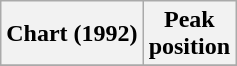<table class="wikitable sortable plainrowheaders">
<tr>
<th>Chart (1992)</th>
<th>Peak<br>position</th>
</tr>
<tr>
</tr>
</table>
